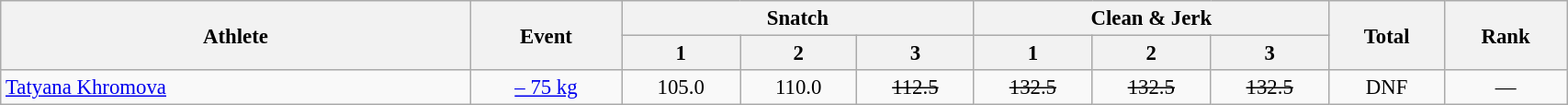<table class=wikitable style="font-size:95%" width="90%">
<tr>
<th rowspan="2">Athlete</th>
<th rowspan="2">Event</th>
<th colspan="3">Snatch</th>
<th colspan="3">Clean & Jerk</th>
<th rowspan="2">Total</th>
<th rowspan="2">Rank</th>
</tr>
<tr>
<th>1</th>
<th>2</th>
<th>3</th>
<th>1</th>
<th>2</th>
<th>3</th>
</tr>
<tr>
<td width=30%><a href='#'>Tatyana Khromova</a></td>
<td align=center><a href='#'>– 75 kg</a></td>
<td align=center>105.0</td>
<td align=center>110.0</td>
<td align=center><s>112.5</s></td>
<td align=center><s>132.5</s></td>
<td align=center><s>132.5</s></td>
<td align=center><s>132.5</s></td>
<td align=center>DNF</td>
<td align=center>—</td>
</tr>
</table>
